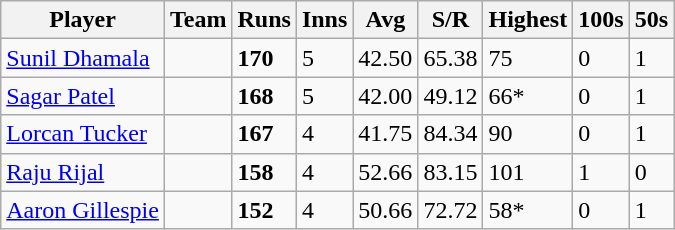<table class="wikitable">
<tr>
<th>Player</th>
<th>Team</th>
<th>Runs</th>
<th>Inns</th>
<th>Avg</th>
<th>S/R</th>
<th>Highest</th>
<th>100s</th>
<th>50s</th>
</tr>
<tr>
<td><a href='#'>Sunil Dhamala</a></td>
<td></td>
<td><strong>170</strong></td>
<td>5</td>
<td>42.50</td>
<td>65.38</td>
<td>75</td>
<td>0</td>
<td>1</td>
</tr>
<tr>
<td><a href='#'>Sagar Patel</a></td>
<td></td>
<td><strong>168</strong></td>
<td>5</td>
<td>42.00</td>
<td>49.12</td>
<td>66*</td>
<td>0</td>
<td>1</td>
</tr>
<tr>
<td><a href='#'>Lorcan Tucker</a></td>
<td></td>
<td><strong>167</strong></td>
<td>4</td>
<td>41.75</td>
<td>84.34</td>
<td>90</td>
<td>0</td>
<td>1</td>
</tr>
<tr>
<td><a href='#'>Raju Rijal</a></td>
<td></td>
<td><strong>158</strong></td>
<td>4</td>
<td>52.66</td>
<td>83.15</td>
<td>101</td>
<td>1</td>
<td>0</td>
</tr>
<tr>
<td><a href='#'>Aaron Gillespie</a></td>
<td></td>
<td><strong>152</strong></td>
<td>4</td>
<td>50.66</td>
<td>72.72</td>
<td>58*</td>
<td>0</td>
<td>1</td>
</tr>
</table>
